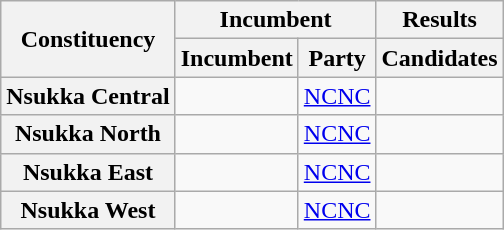<table class="wikitable sortable">
<tr>
<th rowspan="2">Constituency</th>
<th colspan="2">Incumbent</th>
<th>Results</th>
</tr>
<tr valign="bottom">
<th>Incumbent</th>
<th>Party</th>
<th>Candidates</th>
</tr>
<tr>
<th>Nsukka Central</th>
<td></td>
<td><a href='#'>NCNC</a></td>
<td nowrap=""></td>
</tr>
<tr>
<th>Nsukka North</th>
<td></td>
<td><a href='#'>NCNC</a></td>
<td nowrap=""></td>
</tr>
<tr>
<th>Nsukka East</th>
<td></td>
<td><a href='#'>NCNC</a></td>
<td nowrap=""></td>
</tr>
<tr>
<th>Nsukka West</th>
<td></td>
<td><a href='#'>NCNC</a></td>
<td nowrap=""></td>
</tr>
</table>
